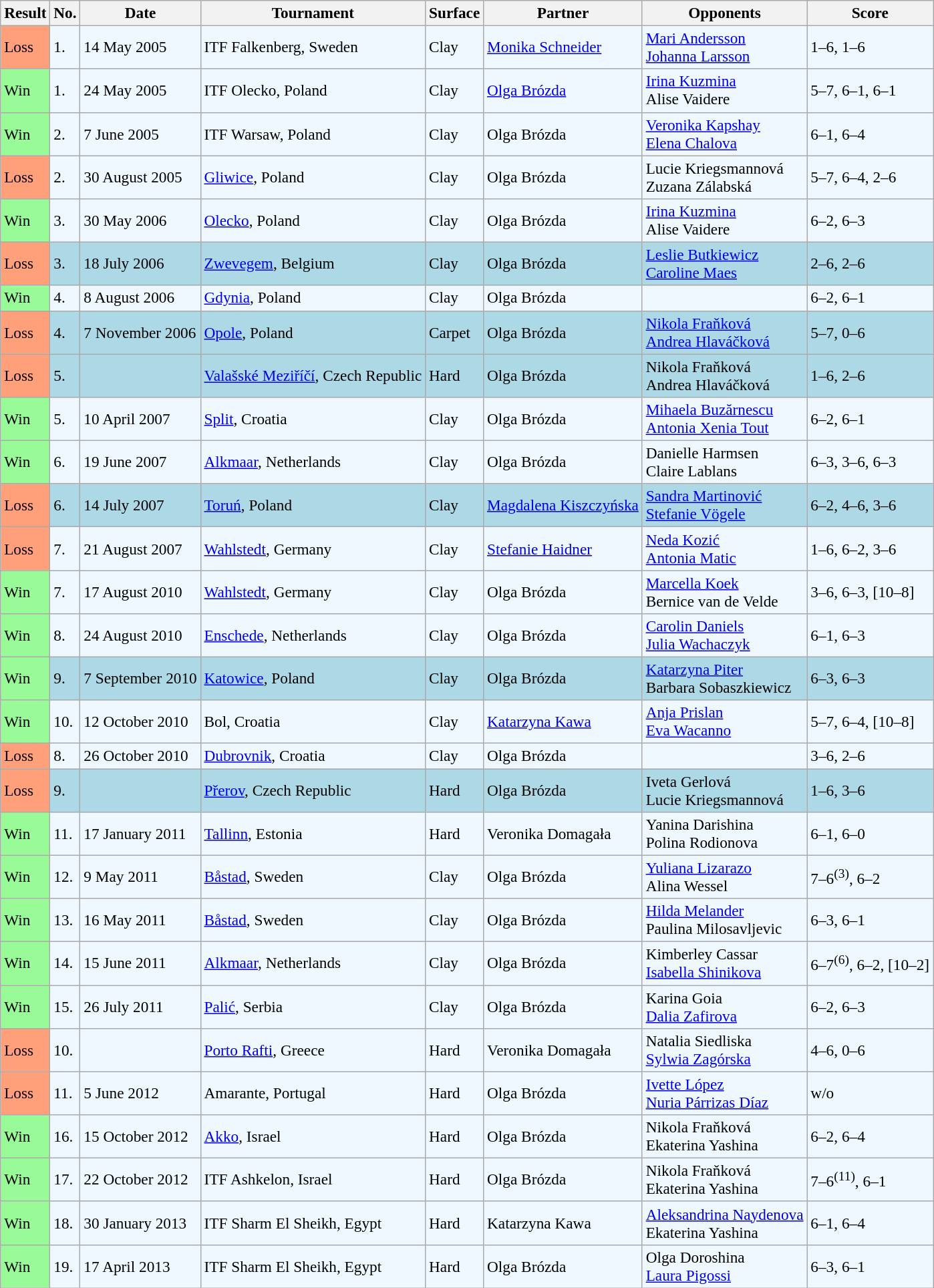<table class="sortable wikitable" style=font-size:97%>
<tr>
<th>Result</th>
<th>No.</th>
<th>Date</th>
<th>Tournament</th>
<th>Surface</th>
<th>Partner</th>
<th>Opponents</th>
<th class="unsortable">Score</th>
</tr>
<tr bgcolor=f0f8ff>
<td style="background:#ffa07a;">Loss</td>
<td>1.</td>
<td>14 May 2005</td>
<td>ITF Falkenberg, Sweden</td>
<td>Clay</td>
<td> <a href='#'>Monika Schneider</a></td>
<td> <a href='#'>Mari Andersson</a> <br>  <a href='#'>Johanna Larsson</a></td>
<td>1–6, 1–6</td>
</tr>
<tr bgcolor="#f0f8ff">
<td style="background:#98fb98;">Win</td>
<td>1.</td>
<td>24 May 2005</td>
<td>ITF Olecko, Poland</td>
<td>Clay</td>
<td> <a href='#'>Olga Brózda</a></td>
<td> <a href='#'>Irina Kuzmina</a> <br>  Alise Vaidere</td>
<td>5–7, 6–1, 6–1</td>
</tr>
<tr bgcolor="#f0f8ff">
<td style="background:#98fb98;">Win</td>
<td>2.</td>
<td>7 June 2005</td>
<td>ITF Warsaw, Poland</td>
<td>Clay</td>
<td> Olga Brózda</td>
<td> <a href='#'>Veronika Kapshay</a> <br>  <a href='#'>Elena Chalova</a></td>
<td>6–1, 6–4</td>
</tr>
<tr bgcolor="#f0f8ff">
<td style="background:#ffa07a;">Loss</td>
<td>2.</td>
<td>30 August 2005</td>
<td><a href='#'>Gliwice</a>, Poland</td>
<td>Clay</td>
<td> Olga Brózda</td>
<td> Lucie Kriegsmannová <br>  Zuzana Zálabská</td>
<td>5–7, 6–4, 2–6</td>
</tr>
<tr bgcolor="#f0f8ff">
<td style="background:#98fb98;">Win</td>
<td>3.</td>
<td>30 May 2006</td>
<td><a href='#'>Olecko</a>, Poland</td>
<td>Clay</td>
<td> Olga Brózda</td>
<td> <a href='#'>Irina Kuzmina</a> <br>  Alise Vaidere</td>
<td>6–2, 6–3</td>
</tr>
<tr style="background:lightblue;">
<td style="background:#ffa07a;">Loss</td>
<td>3.</td>
<td>18 July 2006</td>
<td><a href='#'>Zwevegem</a>, Belgium</td>
<td>Clay</td>
<td> Olga Brózda</td>
<td> <a href='#'>Leslie Butkiewicz</a> <br>  <a href='#'>Caroline Maes</a></td>
<td>2–6, 2–6</td>
</tr>
<tr bgcolor="#f0f8ff">
<td style="background:#98fb98;">Win</td>
<td>4.</td>
<td>8 August 2006</td>
<td><a href='#'>Gdynia</a>, Poland</td>
<td>Clay</td>
<td> Olga Brózda</td>
<td></td>
<td>6–2, 6–1</td>
</tr>
<tr style="background:lightblue;">
<td style="background:#ffa07a;">Loss</td>
<td>4.</td>
<td>7 November 2006</td>
<td><a href='#'>Opole</a>, Poland</td>
<td>Carpet</td>
<td> Olga Brózda</td>
<td> <a href='#'>Nikola Fraňková</a> <br>  <a href='#'>Andrea Hlaváčková</a></td>
<td>5–7, 0–6</td>
</tr>
<tr style="background:lightblue;">
<td style="background:#ffa07a;">Loss</td>
<td>5.</td>
<td></td>
<td><a href='#'>Valašské Meziříčí</a>, Czech Republic</td>
<td>Hard</td>
<td> Olga Brózda</td>
<td> Nikola Fraňková <br>  Andrea Hlaváčková</td>
<td>1–6, 2–6</td>
</tr>
<tr bgcolor="#f0f8ff">
<td style="background:#98fb98;">Win</td>
<td>5.</td>
<td>10 April 2007</td>
<td><a href='#'>Split</a>, Croatia</td>
<td>Clay</td>
<td> Olga Brózda</td>
<td> <a href='#'>Mihaela Buzărnescu</a> <br>  <a href='#'>Antonia Xenia Tout</a></td>
<td>6–2, 6–1</td>
</tr>
<tr bgcolor="#f0f8ff">
<td style="background:#98fb98;">Win</td>
<td>6.</td>
<td>19 June 2007</td>
<td><a href='#'>Alkmaar</a>, Netherlands</td>
<td>Clay</td>
<td> Olga Brózda</td>
<td> Danielle Harmsen <br>  Claire Lablans</td>
<td>6–3, 3–6, 6–3</td>
</tr>
<tr style="background:lightblue;">
<td style="background:#ffa07a;">Loss</td>
<td>6.</td>
<td>14 July 2007</td>
<td><a href='#'>Toruń</a>, Poland</td>
<td>Clay</td>
<td> <a href='#'>Magdalena Kiszczyńska</a></td>
<td> <a href='#'>Sandra Martinović</a> <br>  <a href='#'>Stefanie Vögele</a></td>
<td>6–2, 4–6, 3–6</td>
</tr>
<tr style="background:#f0f8ff;">
<td style="background:#ffa07a;">Loss</td>
<td>7.</td>
<td>21 August 2007</td>
<td><a href='#'>Wahlstedt</a>, Germany</td>
<td>Clay</td>
<td> <a href='#'>Stefanie Haidner</a></td>
<td> <a href='#'>Neda Kozić</a> <br>  <a href='#'>Antonia Matic</a></td>
<td>1–6, 6–2, 3–6</td>
</tr>
<tr bgcolor="#f0f8ff">
<td style="background:#98fb98;">Win</td>
<td>7.</td>
<td>17 August 2010</td>
<td><a href='#'>Wahlstedt</a>, Germany</td>
<td>Clay</td>
<td> Olga Brózda</td>
<td> <a href='#'>Marcella Koek</a> <br>  Bernice van de Velde</td>
<td>3–6, 6–3, [10–8]</td>
</tr>
<tr bgcolor="#f0f8ff">
<td style="background:#98fb98;">Win</td>
<td>8.</td>
<td>24 August 2010</td>
<td><a href='#'>Enschede</a>, Netherlands</td>
<td>Clay</td>
<td> Olga Brózda</td>
<td> <a href='#'>Carolin Daniels</a><br>  <a href='#'>Julia Wachaczyk</a></td>
<td>6–1, 6–3</td>
</tr>
<tr style="background:lightblue;">
<td style="background:#98fb98;">Win</td>
<td>9.</td>
<td>7 September 2010</td>
<td><a href='#'>Katowice</a>, Poland</td>
<td>Clay</td>
<td> Olga Brózda</td>
<td> <a href='#'>Katarzyna Piter</a><br>  Barbara Sobaszkiewicz</td>
<td>6–3, 6–3</td>
</tr>
<tr bgcolor="#f0f8ff">
<td style="background:#98fb98;">Win</td>
<td>10.</td>
<td>12 October 2010</td>
<td>Bol, Croatia</td>
<td>Clay</td>
<td> <a href='#'>Katarzyna Kawa</a></td>
<td> <a href='#'>Anja Prislan</a><br>  <a href='#'>Eva Wacanno</a></td>
<td>5–7, 6–4, [10–8]</td>
</tr>
<tr bgcolor="#f0f8ff">
<td style="background:#ffa07a;">Loss</td>
<td>8.</td>
<td>26 October 2010</td>
<td><a href='#'>Dubrovnik</a>, Croatia</td>
<td>Clay</td>
<td> Olga Brózda</td>
<td></td>
<td>3–6, 2–6</td>
</tr>
<tr style="background:lightblue;">
<td style="background:#ffa07a;">Loss</td>
<td>9.</td>
<td></td>
<td><a href='#'>Přerov</a>, Czech Republic</td>
<td>Hard</td>
<td> Olga Brózda</td>
<td> Iveta Gerlová <br>  Lucie Kriegsmannová</td>
<td>1–6, 3–6</td>
</tr>
<tr bgcolor="#f0f8ff">
<td style="background:#98fb98;">Win</td>
<td>11.</td>
<td>17 January 2011</td>
<td><a href='#'>Tallinn</a>, Estonia</td>
<td>Hard</td>
<td> Veronika Domagała</td>
<td> Yanina Darishina <br>  Polina Rodionova</td>
<td>6–1, 6–0</td>
</tr>
<tr bgcolor="#f0f8ff">
<td style="background:#98fb98;">Win</td>
<td>12.</td>
<td>9 May 2011</td>
<td><a href='#'>Båstad</a>, Sweden</td>
<td>Clay</td>
<td> Olga Brózda</td>
<td> <a href='#'>Yuliana Lizarazo</a><br>  Alina Wessel</td>
<td>7–6<sup>(3)</sup>, 6–2</td>
</tr>
<tr bgcolor="#f0f8ff">
<td style="background:#98fb98;">Win</td>
<td>13.</td>
<td>16 May 2011</td>
<td><a href='#'>Båstad</a>, Sweden</td>
<td>Clay</td>
<td> Olga Brózda</td>
<td> <a href='#'>Hilda Melander</a><br>  Paulina Milosavljevic</td>
<td>6–3, 6–1</td>
</tr>
<tr bgcolor="#f0f8ff">
<td style="background:#98fb98;">Win</td>
<td>14.</td>
<td>15 June 2011</td>
<td><a href='#'>Alkmaar</a>, Netherlands</td>
<td>Clay</td>
<td> Olga Brózda</td>
<td> Kimberley Cassar <br>  <a href='#'>Isabella Shinikova</a></td>
<td>6–7<sup>(6)</sup>, 6–2, [10–2]</td>
</tr>
<tr bgcolor="#f0f8ff">
<td style="background:#98fb98;">Win</td>
<td>15.</td>
<td>26 July 2011</td>
<td><a href='#'>Palić</a>, Serbia</td>
<td>Clay</td>
<td> Olga Brózda</td>
<td> Karina Goia <br>  <a href='#'>Dalia Zafirova</a></td>
<td>6–2, 6–3</td>
</tr>
<tr bgcolor="#f0f8ff">
<td style="background:#ffa07a;">Loss</td>
<td>10.</td>
<td></td>
<td><a href='#'>Porto Rafti</a>, Greece</td>
<td>Hard</td>
<td> Veronika Domagała</td>
<td> Natalia Siedliska <br>  <a href='#'>Sylwia Zagórska</a></td>
<td>4–6, 0–6</td>
</tr>
<tr bgcolor="#f0f8ff">
<td style="background:#ffa07a;">Loss</td>
<td>11.</td>
<td>5 June 2012</td>
<td>Amarante, Portugal</td>
<td>Hard</td>
<td> Olga Brózda</td>
<td> <a href='#'>Ivette López</a> <br>  <a href='#'>Nuria Párrizas Díaz</a></td>
<td>w/o</td>
</tr>
<tr bgcolor="#f0f8ff">
<td style="background:#98fb98;">Win</td>
<td>16.</td>
<td>15 October 2012</td>
<td><a href='#'>Akko</a>, Israel</td>
<td>Hard</td>
<td> Olga Brózda</td>
<td> Nikola Fraňková <br>  Ekaterina Yashina</td>
<td>6–2, 6–4</td>
</tr>
<tr bgcolor="#f0f8ff">
<td style="background:#98fb98;">Win</td>
<td>17.</td>
<td>22 October 2012</td>
<td>ITF Ashkelon, Israel</td>
<td>Hard</td>
<td> Olga Brózda</td>
<td> Nikola Fraňková <br>  Ekaterina Yashina</td>
<td>7–6<sup>(11)</sup>, 6–1</td>
</tr>
<tr bgcolor="#f0f8ff">
<td style="background:#98fb98;">Win</td>
<td>18.</td>
<td>30 January 2013</td>
<td>ITF Sharm El Sheikh, Egypt</td>
<td>Hard</td>
<td> Katarzyna Kawa</td>
<td> <a href='#'>Aleksandrina Naydenova</a> <br>  Ekaterina Yashina</td>
<td>6–1, 6–4</td>
</tr>
<tr bgcolor="#f0f8ff">
<td style="background:#98fb98;">Win</td>
<td>19.</td>
<td>17 April 2013</td>
<td>ITF Sharm El Sheikh, Egypt</td>
<td>Hard</td>
<td> Olga Brózda</td>
<td> Olga Doroshina <br>  <a href='#'>Laura Pigossi</a></td>
<td>6–3, 6–1</td>
</tr>
</table>
